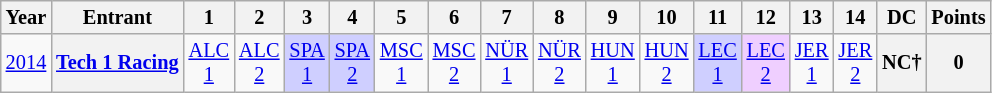<table class="wikitable" style="text-align:center; font-size:85%">
<tr>
<th>Year</th>
<th>Entrant</th>
<th>1</th>
<th>2</th>
<th>3</th>
<th>4</th>
<th>5</th>
<th>6</th>
<th>7</th>
<th>8</th>
<th>9</th>
<th>10</th>
<th>11</th>
<th>12</th>
<th>13</th>
<th>14</th>
<th>DC</th>
<th>Points</th>
</tr>
<tr>
<td><a href='#'>2014</a></td>
<th nowrap><a href='#'>Tech 1 Racing</a></th>
<td style="background:#;"><a href='#'>ALC<br>1</a><br></td>
<td style="background:#;"><a href='#'>ALC<br>2</a><br></td>
<td style="background:#cfcfff;"><a href='#'>SPA<br>1</a><br></td>
<td style="background:#cfcfff;"><a href='#'>SPA<br>2</a><br></td>
<td style="background:#;"><a href='#'>MSC<br>1</a><br></td>
<td style="background:#;"><a href='#'>MSC<br>2</a><br></td>
<td style="background:#;"><a href='#'>NÜR<br>1</a><br></td>
<td style="background:#;"><a href='#'>NÜR<br>2</a><br></td>
<td style="background:#;"><a href='#'>HUN<br>1</a><br></td>
<td style="background:#;"><a href='#'>HUN<br>2</a><br></td>
<td style="background:#cfcfff;"><a href='#'>LEC<br>1</a><br></td>
<td style="background:#efcfff;"><a href='#'>LEC<br>2</a><br></td>
<td style="background:#;"><a href='#'>JER<br>1</a><br></td>
<td style="background:#;"><a href='#'>JER<br>2</a><br></td>
<th>NC†</th>
<th>0</th>
</tr>
</table>
